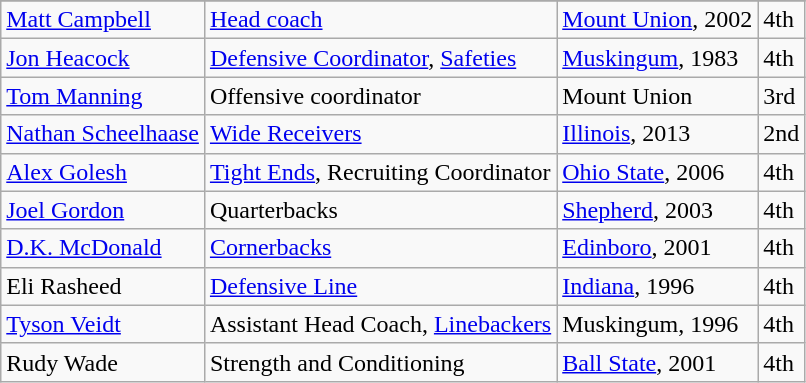<table class="wikitable">
<tr>
</tr>
<tr>
<td><a href='#'>Matt Campbell</a></td>
<td><a href='#'>Head coach</a></td>
<td><a href='#'>Mount Union</a>, 2002</td>
<td>4th</td>
</tr>
<tr>
<td><a href='#'>Jon Heacock</a></td>
<td><a href='#'>Defensive Coordinator</a>, <a href='#'>Safeties</a></td>
<td><a href='#'>Muskingum</a>, 1983</td>
<td>4th</td>
</tr>
<tr>
<td><a href='#'>Tom Manning</a></td>
<td>Offensive coordinator</td>
<td>Mount Union</td>
<td>3rd</td>
</tr>
<tr>
<td><a href='#'>Nathan Scheelhaase</a></td>
<td><a href='#'>Wide Receivers</a></td>
<td><a href='#'>Illinois</a>, 2013</td>
<td>2nd</td>
</tr>
<tr>
<td><a href='#'>Alex Golesh</a></td>
<td><a href='#'>Tight Ends</a>, Recruiting Coordinator</td>
<td><a href='#'>Ohio State</a>, 2006</td>
<td>4th</td>
</tr>
<tr>
<td><a href='#'>Joel Gordon</a></td>
<td>Quarterbacks</td>
<td><a href='#'>Shepherd</a>, 2003</td>
<td>4th</td>
</tr>
<tr>
<td><a href='#'>D.K. McDonald</a></td>
<td><a href='#'>Cornerbacks</a></td>
<td><a href='#'>Edinboro</a>, 2001</td>
<td>4th</td>
</tr>
<tr>
<td>Eli Rasheed</td>
<td><a href='#'>Defensive Line</a></td>
<td><a href='#'>Indiana</a>, 1996</td>
<td>4th</td>
</tr>
<tr>
<td><a href='#'>Tyson Veidt</a></td>
<td>Assistant Head Coach, <a href='#'>Linebackers</a></td>
<td>Muskingum, 1996</td>
<td>4th</td>
</tr>
<tr>
<td>Rudy Wade</td>
<td>Strength and Conditioning</td>
<td><a href='#'>Ball State</a>, 2001</td>
<td>4th</td>
</tr>
</table>
